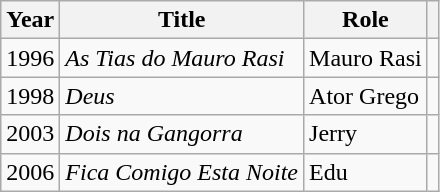<table class="wikitable sortable">
<tr>
<th>Year</th>
<th>Title</th>
<th>Role</th>
<th class="unsortable"></th>
</tr>
<tr>
<td>1996</td>
<td><em>As Tias do Mauro Rasi</em></td>
<td>Mauro Rasi</td>
<td></td>
</tr>
<tr>
<td>1998</td>
<td><em>Deus</em></td>
<td>Ator Grego</td>
<td></td>
</tr>
<tr>
<td>2003</td>
<td><em>Dois na Gangorra</em></td>
<td>Jerry</td>
<td></td>
</tr>
<tr>
<td>2006</td>
<td><em>Fica Comigo Esta Noite</em></td>
<td>Edu</td>
<td></td>
</tr>
</table>
